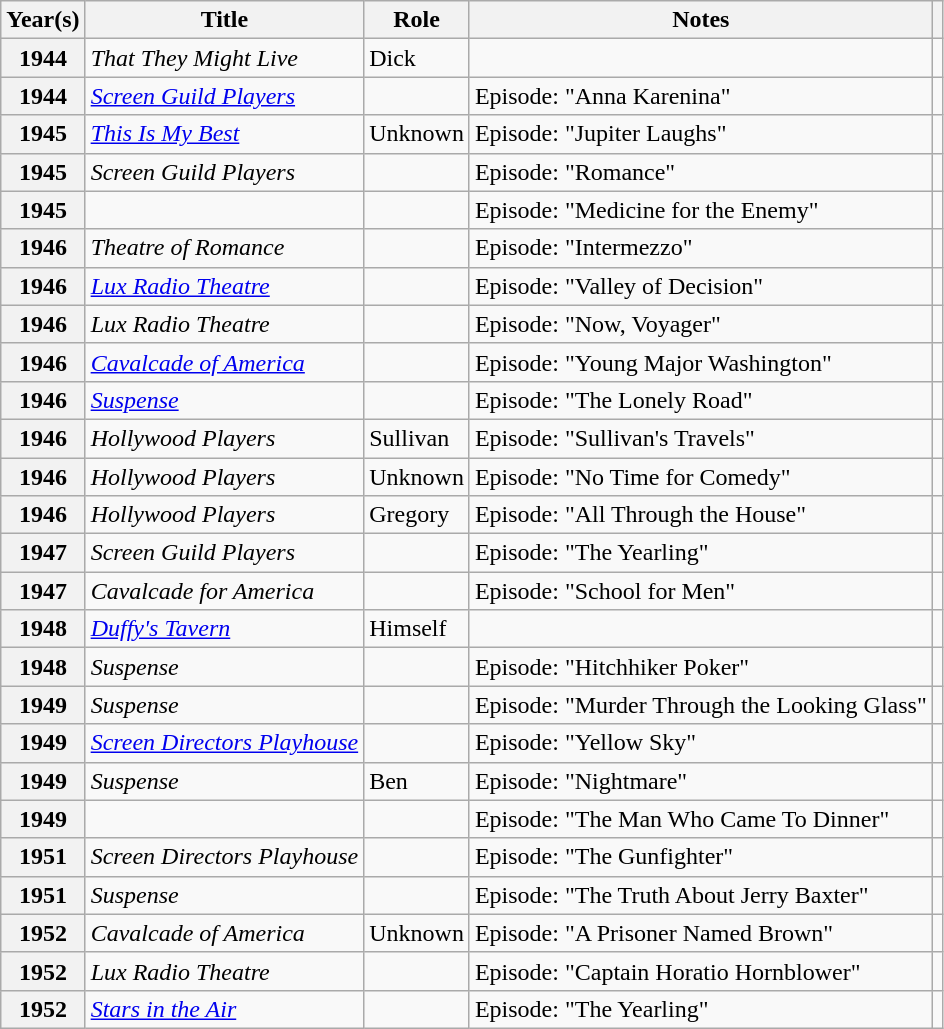<table class="wikitable plainrowheaders sortable">
<tr>
<th scope="col">Year(s)</th>
<th scope="col">Title</th>
<th scope="col">Role</th>
<th scope=col class="unsortable">Notes</th>
<th scope=col class="unsortable"></th>
</tr>
<tr>
<th scope=row>1944</th>
<td><em>That They Might Live</em></td>
<td>Dick</td>
<td></td>
<td style="text-align:center;"></td>
</tr>
<tr>
<th scope=row>1944</th>
<td><em><a href='#'>Screen Guild Players</a></em></td>
<td></td>
<td>Episode: "Anna Karenina"</td>
<td style="text-align:center;"></td>
</tr>
<tr>
<th scope=row>1945</th>
<td><em><a href='#'>This Is My Best</a></em></td>
<td>Unknown</td>
<td>Episode: "Jupiter Laughs"</td>
<td style="text-align:center;"></td>
</tr>
<tr>
<th scope=row>1945</th>
<td><em>Screen Guild Players</em></td>
<td></td>
<td>Episode: "Romance"</td>
<td style="text-align:center;"></td>
</tr>
<tr>
<th scope=row>1945</th>
<td><em></em></td>
<td></td>
<td>Episode: "Medicine for the Enemy"</td>
<td style="text-align:center;"></td>
</tr>
<tr>
<th scope=row>1946</th>
<td><em>Theatre of Romance</em></td>
<td></td>
<td>Episode: "Intermezzo"</td>
<td style="text-align:center;"></td>
</tr>
<tr>
<th scope=row>1946</th>
<td><em><a href='#'>Lux Radio Theatre</a></em></td>
<td></td>
<td>Episode: "Valley of Decision"</td>
<td style="text-align:center;"></td>
</tr>
<tr>
<th scope=row>1946</th>
<td><em>Lux Radio Theatre</em></td>
<td></td>
<td>Episode: "Now, Voyager"</td>
<td style="text-align:center;"></td>
</tr>
<tr>
<th scope=row>1946</th>
<td><em><a href='#'>Cavalcade of America</a></em></td>
<td></td>
<td>Episode: "Young Major Washington"</td>
<td style="text-align:center;"></td>
</tr>
<tr>
<th scope=row>1946</th>
<td><em><a href='#'>Suspense</a></em></td>
<td></td>
<td>Episode: "The Lonely Road"</td>
<td style="text-align:center;"></td>
</tr>
<tr>
<th scope=row>1946</th>
<td><em>Hollywood Players</em></td>
<td>Sullivan</td>
<td>Episode: "Sullivan's Travels"</td>
<td style="text-align:center;"></td>
</tr>
<tr>
<th scope=row>1946</th>
<td><em>Hollywood Players</em></td>
<td>Unknown</td>
<td>Episode: "No Time for Comedy"</td>
<td style="text-align:center;"></td>
</tr>
<tr>
<th scope=row>1946</th>
<td><em>Hollywood Players</em></td>
<td>Gregory</td>
<td>Episode: "All Through the House"</td>
<td style="text-align:center;"></td>
</tr>
<tr>
<th scope=row>1947</th>
<td><em>Screen Guild Players</em></td>
<td></td>
<td>Episode: "The Yearling"</td>
<td style="text-align:center;"></td>
</tr>
<tr>
<th scope=row>1947</th>
<td><em>Cavalcade for America</em></td>
<td></td>
<td>Episode: "School for Men"</td>
<td style="text-align:center;"></td>
</tr>
<tr>
<th scope=row>1948</th>
<td><em><a href='#'>Duffy's Tavern</a></em></td>
<td>Himself</td>
<td></td>
<td style="text-align:center;"></td>
</tr>
<tr>
<th scope=row>1948</th>
<td><em>Suspense</em></td>
<td></td>
<td>Episode: "Hitchhiker Poker"</td>
<td style="text-align:center;"></td>
</tr>
<tr>
<th scope=row>1949</th>
<td><em>Suspense</em></td>
<td></td>
<td>Episode: "Murder Through the Looking Glass"</td>
<td style="text-align:center;"></td>
</tr>
<tr>
<th scope=row>1949</th>
<td><em><a href='#'>Screen Directors Playhouse</a></em></td>
<td></td>
<td>Episode: "Yellow Sky"</td>
<td style="text-align:center;"></td>
</tr>
<tr>
<th scope=row>1949</th>
<td><em>Suspense</em></td>
<td>Ben</td>
<td>Episode: "Nightmare"</td>
<td style="text-align:center;"></td>
</tr>
<tr>
<th scope=row>1949</th>
<td><em></em></td>
<td></td>
<td>Episode: "The Man Who Came To Dinner"</td>
<td style="text-align:center;"></td>
</tr>
<tr>
<th scope=row>1951</th>
<td><em>Screen Directors Playhouse</em></td>
<td></td>
<td>Episode: "The Gunfighter"</td>
<td style="text-align:center;"></td>
</tr>
<tr>
<th scope=row>1951</th>
<td><em>Suspense</em></td>
<td></td>
<td>Episode: "The Truth About Jerry Baxter"</td>
<td style="text-align:center;"></td>
</tr>
<tr>
<th scope=row>1952</th>
<td><em>Cavalcade of America</em></td>
<td>Unknown</td>
<td>Episode: "A Prisoner Named Brown"</td>
<td style="text-align:center;"></td>
</tr>
<tr>
<th scope=row>1952</th>
<td><em>Lux Radio Theatre</em></td>
<td></td>
<td>Episode: "Captain Horatio Hornblower"</td>
<td style="text-align:center;"></td>
</tr>
<tr>
<th scope=row>1952</th>
<td><em><a href='#'>Stars in the Air</a></em></td>
<td></td>
<td>Episode: "The Yearling"</td>
<td style="text-align:center;"></td>
</tr>
</table>
